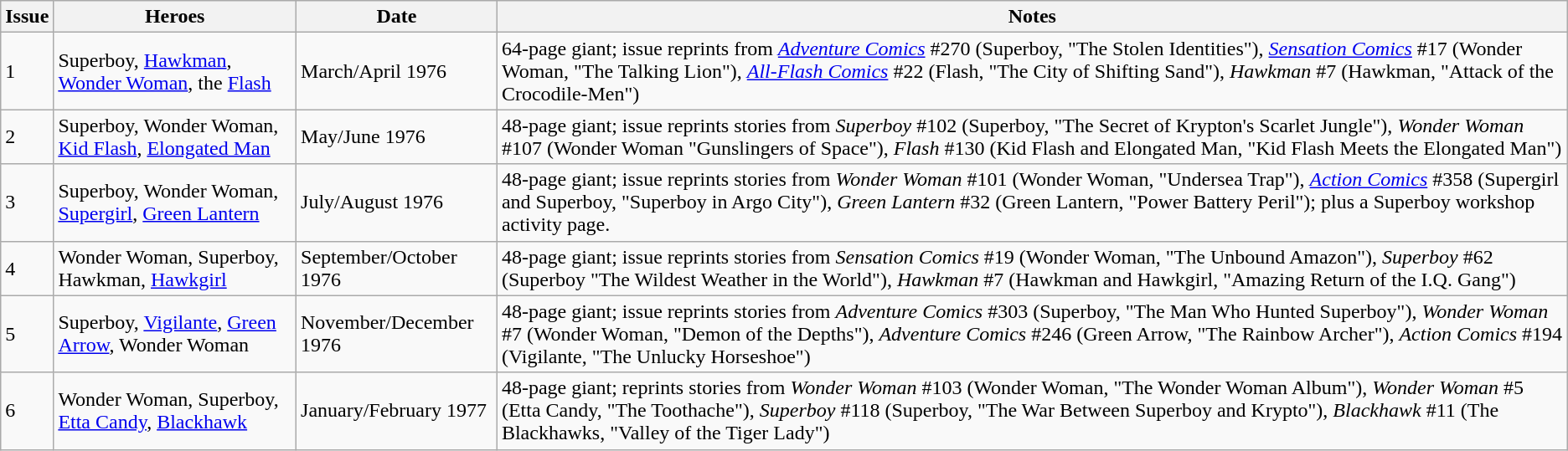<table class="wikitable">
<tr>
<th>Issue</th>
<th>Heroes</th>
<th>Date</th>
<th>Notes</th>
</tr>
<tr>
<td>1</td>
<td>Superboy, <a href='#'>Hawkman</a>, <a href='#'>Wonder Woman</a>, the <a href='#'>Flash</a></td>
<td>March/April 1976</td>
<td>64-page giant; issue reprints from <em><a href='#'>Adventure Comics</a></em> #270 (Superboy, "The Stolen Identities"), <em><a href='#'>Sensation Comics</a></em> #17 (Wonder Woman, "The Talking Lion"), <em><a href='#'>All-Flash Comics</a></em> #22 (Flash, "The City of Shifting Sand"), <em>Hawkman</em> #7 (Hawkman, "Attack of the Crocodile-Men")</td>
</tr>
<tr>
<td>2</td>
<td>Superboy, Wonder Woman, <a href='#'>Kid Flash</a>, <a href='#'>Elongated Man</a></td>
<td>May/June 1976</td>
<td>48-page giant; issue reprints stories from <em>Superboy</em> #102 (Superboy, "The Secret of Krypton's Scarlet Jungle"), <em>Wonder Woman</em> #107 (Wonder Woman "Gunslingers of Space"), <em>Flash</em> #130 (Kid Flash and Elongated Man, "Kid Flash Meets the Elongated Man")</td>
</tr>
<tr>
<td>3</td>
<td>Superboy, Wonder Woman, <a href='#'>Supergirl</a>, <a href='#'>Green Lantern</a></td>
<td>July/August 1976</td>
<td>48-page giant; issue reprints stories from <em>Wonder Woman</em> #101 (Wonder Woman, "Undersea Trap"), <em><a href='#'>Action Comics</a></em> #358 (Supergirl and Superboy, "Superboy in Argo City"), <em>Green Lantern</em> #32 (Green Lantern, "Power Battery Peril"); plus a Superboy workshop activity page.</td>
</tr>
<tr>
<td>4</td>
<td>Wonder Woman, Superboy, Hawkman, <a href='#'>Hawkgirl</a></td>
<td>September/October 1976</td>
<td>48-page giant; issue reprints stories from <em>Sensation Comics</em> #19 (Wonder Woman, "The Unbound Amazon"), <em>Superboy</em> #62 (Superboy "The Wildest Weather in the World"), <em>Hawkman</em> #7 (Hawkman and Hawkgirl, "Amazing Return of the I.Q. Gang")</td>
</tr>
<tr>
<td>5</td>
<td>Superboy, <a href='#'>Vigilante</a>, <a href='#'>Green Arrow</a>, Wonder Woman</td>
<td>November/December 1976</td>
<td>48-page giant; issue reprints stories from <em>Adventure Comics</em> #303 (Superboy, "The Man Who Hunted Superboy"), <em>Wonder Woman</em> #7 (Wonder Woman, "Demon of the Depths"), <em>Adventure Comics</em> #246 (Green Arrow, "The Rainbow Archer"), <em>Action Comics</em> #194 (Vigilante, "The Unlucky Horseshoe")</td>
</tr>
<tr>
<td>6</td>
<td>Wonder Woman, Superboy, <a href='#'>Etta Candy</a>, <a href='#'>Blackhawk</a></td>
<td>January/February 1977</td>
<td>48-page giant; reprints stories from <em>Wonder Woman</em> #103 (Wonder Woman, "The Wonder Woman Album"), <em>Wonder Woman</em> #5 (Etta Candy, "The Toothache"), <em>Superboy</em> #118 (Superboy, "The War Between Superboy and Krypto"), <em>Blackhawk</em> #11 (The Blackhawks, "Valley of the Tiger Lady")</td>
</tr>
</table>
